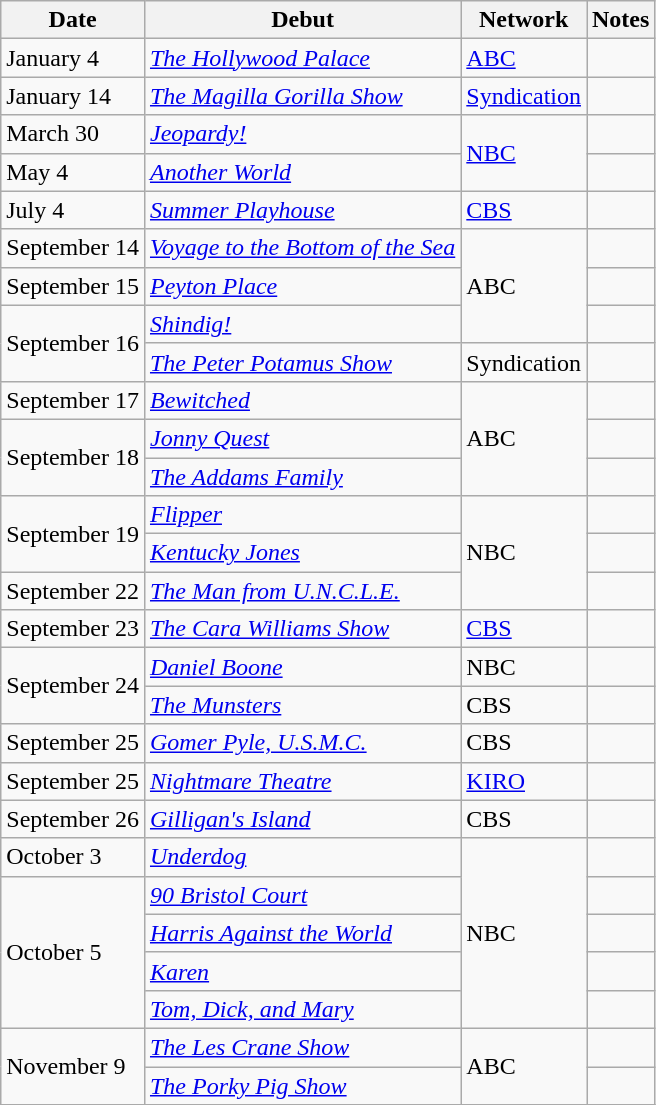<table class="wikitable sortable">
<tr>
<th>Date</th>
<th>Debut</th>
<th>Network</th>
<th>Notes</th>
</tr>
<tr>
<td>January 4</td>
<td><em><a href='#'>The Hollywood Palace</a></em></td>
<td><a href='#'>ABC</a></td>
<td></td>
</tr>
<tr>
<td>January 14</td>
<td><em><a href='#'>The Magilla Gorilla Show</a></em></td>
<td><a href='#'>Syndication</a></td>
</tr>
<tr>
<td>March 30</td>
<td><em><a href='#'>Jeopardy!</a></em></td>
<td rowspan="2"><a href='#'>NBC</a></td>
<td></td>
</tr>
<tr>
<td>May 4</td>
<td><em><a href='#'>Another World</a></em></td>
<td></td>
</tr>
<tr>
<td>July 4</td>
<td><em><a href='#'>Summer Playhouse</a></em></td>
<td><a href='#'>CBS</a></td>
<td></td>
</tr>
<tr>
<td>September 14</td>
<td><em><a href='#'>Voyage to the Bottom of the Sea</a></em></td>
<td rowspan=3>ABC</td>
<td></td>
</tr>
<tr>
<td>September 15</td>
<td><em><a href='#'>Peyton Place</a></em></td>
<td></td>
</tr>
<tr>
<td rowspan=2>September 16</td>
<td><em><a href='#'>Shindig!</a></em></td>
<td></td>
</tr>
<tr>
<td><em><a href='#'>The Peter Potamus Show</a></em></td>
<td>Syndication</td>
<td></td>
</tr>
<tr>
<td>September 17</td>
<td><em><a href='#'>Bewitched</a></em></td>
<td rowspan=3>ABC</td>
<td></td>
</tr>
<tr>
<td rowspan=2>September 18</td>
<td><em><a href='#'>Jonny Quest</a></em></td>
<td></td>
</tr>
<tr>
<td><em><a href='#'>The Addams Family</a></em></td>
<td></td>
</tr>
<tr>
<td rowspan=2>September 19</td>
<td><em><a href='#'>Flipper</a></em></td>
<td rowspan=3>NBC</td>
<td></td>
</tr>
<tr>
<td><em><a href='#'>Kentucky Jones</a></em></td>
<td></td>
</tr>
<tr>
<td>September 22</td>
<td><em><a href='#'>The Man from U.N.C.L.E.</a></em></td>
<td></td>
</tr>
<tr>
<td>September 23</td>
<td><em><a href='#'>The Cara Williams Show</a></em></td>
<td><a href='#'>CBS</a></td>
<td></td>
</tr>
<tr>
<td rowspan=2>September 24</td>
<td><em><a href='#'>Daniel Boone</a></em></td>
<td>NBC</td>
<td></td>
</tr>
<tr>
<td><em><a href='#'>The Munsters</a></em></td>
<td>CBS</td>
<td></td>
</tr>
<tr>
<td>September 25</td>
<td><em><a href='#'>Gomer Pyle, U.S.M.C.</a></em></td>
<td>CBS</td>
</tr>
<tr>
<td>September 25</td>
<td><em><a href='#'>Nightmare Theatre</a></em></td>
<td><a href='#'>KIRO</a></td>
<td></td>
</tr>
<tr>
<td>September 26</td>
<td><em><a href='#'>Gilligan's Island</a></em></td>
<td>CBS</td>
<td></td>
</tr>
<tr>
<td>October 3</td>
<td><em><a href='#'>Underdog</a></em></td>
<td rowspan=5>NBC</td>
<td></td>
</tr>
<tr>
<td rowspan=4>October 5</td>
<td><em><a href='#'>90 Bristol Court</a></em></td>
<td></td>
</tr>
<tr>
<td><em><a href='#'>Harris Against the World</a></em></td>
<td></td>
</tr>
<tr>
<td><em><a href='#'>Karen</a></em></td>
<td></td>
</tr>
<tr>
<td><em><a href='#'>Tom, Dick, and Mary</a></em></td>
<td></td>
</tr>
<tr>
<td rowspan=2>November 9</td>
<td><em><a href='#'>The Les Crane Show</a></em></td>
<td rowspan=2>ABC</td>
<td></td>
</tr>
<tr>
<td><em><a href='#'>The Porky Pig Show</a></em></td>
<td></td>
</tr>
<tr>
</tr>
</table>
